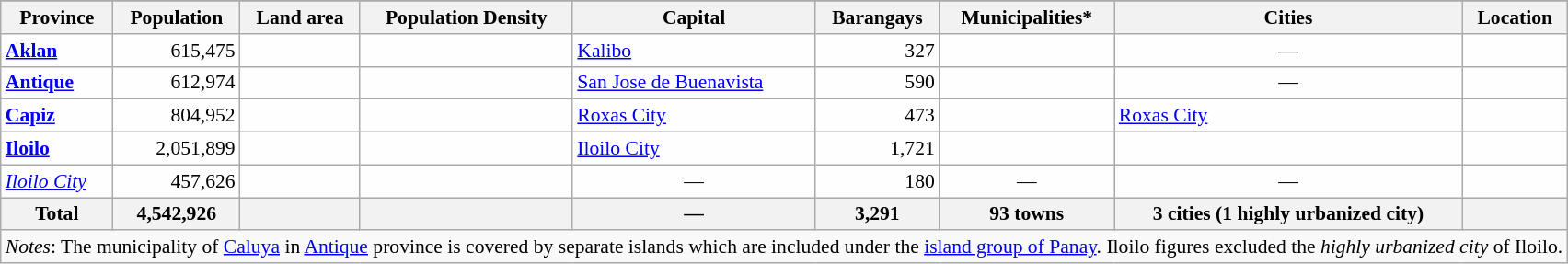<table class="wikitable sortable" style="text-align:right;font-size:90%;background-color:#FEFEFE;">
<tr>
</tr>
<tr>
<th scope="col">Province </th>
<th scope="col">Population<br></th>
<th scope="col">Land area</th>
<th scope="col">Population Density</th>
<th scope="col">Capital</th>
<th>Barangays</th>
<th scope="col">Municipalities*</th>
<th scope="col" class="unsortable">Cities</th>
<th scope="col" class="unsortable">Location</th>
</tr>
<tr style="vertical-align:top;">
<td style="text-align:left;font-weight:bold;"><a href='#'>Aklan</a></td>
<td>615,475</td>
<td></td>
<td></td>
<td style="text-align:left;"><a href='#'>Kalibo</a></td>
<td>327</td>
<td></td>
<td style="text-align:center;">—</td>
<td data-sort-value="11"></td>
</tr>
<tr style="vertical-align:top;">
<td style="text-align:left;font-weight:bold;"><a href='#'>Antique</a></td>
<td>612,974</td>
<td></td>
<td></td>
<td style="text-align:left;"><a href='#'>San Jose de Buenavista</a></td>
<td>590</td>
<td></td>
<td style="text-align:center;">—</td>
<td data-sort-value="13"></td>
</tr>
<tr style="vertical-align:top;">
<td style="text-align:left;font-weight:bold;"><a href='#'>Capiz</a></td>
<td>804,952</td>
<td></td>
<td></td>
<td style="text-align:left;"><a href='#'>Roxas City</a></td>
<td>473</td>
<td></td>
<td style="text-align:left;"><a href='#'>Roxas City</a></td>
<td data-sort-value="12"></td>
</tr>
<tr style="vertical-align:top;">
<td style="text-align:left;font-weight:bold;"><a href='#'>Iloilo</a></td>
<td>2,051,899</td>
<td></td>
<td></td>
<td style="text-align:left;"><a href='#'>Iloilo City</a></td>
<td>1,721</td>
<td></td>
<td style="text-align:left;"></td>
<td data-sort-value="14"></td>
</tr>
<tr>
<td style="text-align:left;font-weight:regular;"><em><a href='#'>Iloilo City</a></em></td>
<td>457,626</td>
<td></td>
<td></td>
<td style="text-align:center;">—</td>
<td>180</td>
<td style="text-align:center;">—</td>
<td style="text-align:center;">—</td>
<td></td>
</tr>
<tr class="sortbottom">
<th>Total</th>
<th scope="col">4,542,926</th>
<th scope="col"></th>
<th scope="col"></th>
<th scope="col">—</th>
<th>3,291</th>
<th>93 towns</th>
<th>3 cities (1 highly urbanized city)</th>
<th></th>
</tr>
<tr class="sortbottom" style="text-align:left;background-color:#F9F9F9;">
<td colspan="9"><em>Notes</em>: The municipality of <a href='#'>Caluya</a> in <a href='#'>Antique</a> province is covered by separate islands which are included under the <a href='#'>island group of Panay</a>. Iloilo figures excluded the <em>highly urbanized city</em> of Iloilo.</td>
</tr>
</table>
